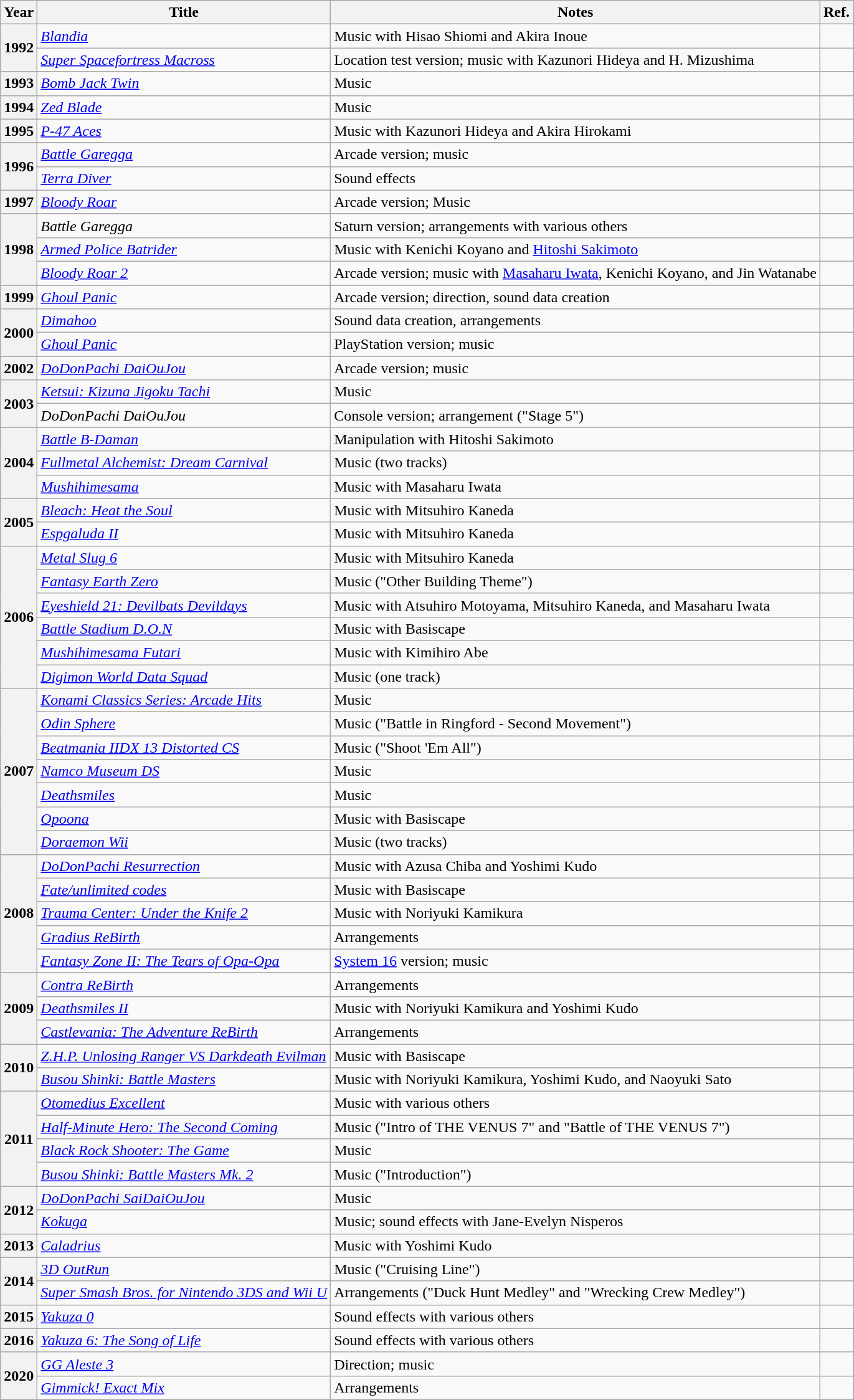<table class="wikitable sortable">
<tr>
<th>Year</th>
<th>Title</th>
<th class="unsortable">Notes</th>
<th class="unsortable">Ref.</th>
</tr>
<tr>
<th rowspan="2">1992</th>
<td><em><a href='#'>Blandia</a></em></td>
<td>Music with Hisao Shiomi and Akira Inoue</td>
<td></td>
</tr>
<tr>
<td><em><a href='#'>Super Spacefortress Macross</a></em></td>
<td>Location test version; music with Kazunori Hideya and H. Mizushima</td>
<td></td>
</tr>
<tr>
<th rowspan="1">1993</th>
<td><em><a href='#'>Bomb Jack Twin</a></em></td>
<td>Music</td>
<td></td>
</tr>
<tr>
<th rowspan="1">1994</th>
<td><em><a href='#'>Zed Blade</a></em></td>
<td>Music</td>
<td></td>
</tr>
<tr>
<th rowspan="1">1995</th>
<td><em><a href='#'>P-47 Aces</a></em></td>
<td>Music with Kazunori Hideya and Akira Hirokami</td>
<td></td>
</tr>
<tr>
<th rowspan="2">1996</th>
<td><em><a href='#'>Battle Garegga</a></em></td>
<td>Arcade version; music</td>
<td></td>
</tr>
<tr>
<td><em><a href='#'>Terra Diver</a></em></td>
<td>Sound effects</td>
<td></td>
</tr>
<tr>
<th rowspan="1">1997</th>
<td><em><a href='#'>Bloody Roar</a></em></td>
<td>Arcade version; Music</td>
<td></td>
</tr>
<tr>
<th rowspan="3">1998</th>
<td><em>Battle Garegga</em></td>
<td>Saturn version; arrangements with various others</td>
<td></td>
</tr>
<tr>
<td><em><a href='#'>Armed Police Batrider</a></em></td>
<td>Music with Kenichi Koyano and <a href='#'>Hitoshi Sakimoto</a></td>
<td></td>
</tr>
<tr>
<td><em><a href='#'>Bloody Roar 2</a></em></td>
<td>Arcade version; music with <a href='#'>Masaharu Iwata</a>, Kenichi Koyano, and Jin Watanabe</td>
<td></td>
</tr>
<tr>
<th rowspan="1">1999</th>
<td><em><a href='#'>Ghoul Panic</a></em></td>
<td>Arcade version; direction, sound data creation</td>
<td></td>
</tr>
<tr>
<th rowspan="2">2000</th>
<td><em><a href='#'>Dimahoo</a></em></td>
<td>Sound data creation, arrangements</td>
<td></td>
</tr>
<tr>
<td><em><a href='#'>Ghoul Panic</a></em></td>
<td>PlayStation version; music</td>
<td></td>
</tr>
<tr>
<th rowspan="1">2002</th>
<td><em><a href='#'>DoDonPachi DaiOuJou</a></em></td>
<td>Arcade version; music</td>
<td></td>
</tr>
<tr>
<th rowspan="2">2003</th>
<td><em><a href='#'>Ketsui: Kizuna Jigoku Tachi</a></em></td>
<td>Music</td>
<td></td>
</tr>
<tr>
<td><em>DoDonPachi DaiOuJou</em></td>
<td>Console version; arrangement ("Stage 5")</td>
<td></td>
</tr>
<tr>
<th rowspan="3">2004</th>
<td><em><a href='#'>Battle B-Daman</a></em></td>
<td>Manipulation with Hitoshi Sakimoto</td>
<td></td>
</tr>
<tr>
<td><em><a href='#'>Fullmetal Alchemist: Dream Carnival</a></em></td>
<td>Music (two tracks)</td>
<td></td>
</tr>
<tr>
<td><em><a href='#'>Mushihimesama</a></em></td>
<td>Music with Masaharu Iwata</td>
<td></td>
</tr>
<tr>
<th rowspan="2">2005</th>
<td><em><a href='#'>Bleach: Heat the Soul</a></em></td>
<td>Music with Mitsuhiro Kaneda</td>
<td></td>
</tr>
<tr>
<td><em><a href='#'>Espgaluda II</a></em></td>
<td>Music with Mitsuhiro Kaneda</td>
<td></td>
</tr>
<tr>
<th rowspan="6">2006</th>
<td><em><a href='#'>Metal Slug 6</a></em></td>
<td>Music with Mitsuhiro Kaneda</td>
<td></td>
</tr>
<tr>
<td><em><a href='#'>Fantasy Earth Zero</a></em></td>
<td>Music ("Other Building Theme")</td>
<td></td>
</tr>
<tr>
<td><em><a href='#'>Eyeshield 21: Devilbats Devildays</a></em></td>
<td>Music with Atsuhiro Motoyama, Mitsuhiro Kaneda, and Masaharu Iwata</td>
<td></td>
</tr>
<tr>
<td><em><a href='#'>Battle Stadium D.O.N</a></em></td>
<td>Music with Basiscape</td>
<td></td>
</tr>
<tr>
<td><em><a href='#'>Mushihimesama Futari</a></em></td>
<td>Music with Kimihiro Abe</td>
<td></td>
</tr>
<tr>
<td><em><a href='#'>Digimon World Data Squad</a></em></td>
<td>Music (one track)</td>
<td></td>
</tr>
<tr>
<th rowspan="7">2007</th>
<td><em><a href='#'>Konami Classics Series: Arcade Hits</a></em></td>
<td>Music</td>
<td></td>
</tr>
<tr>
<td><em><a href='#'>Odin Sphere</a></em></td>
<td>Music ("Battle in Ringford - Second Movement")</td>
<td></td>
</tr>
<tr>
<td><em><a href='#'>Beatmania IIDX 13 Distorted CS</a></em></td>
<td>Music ("Shoot 'Em All")</td>
<td></td>
</tr>
<tr>
<td><em><a href='#'>Namco Museum DS</a></em></td>
<td>Music</td>
<td></td>
</tr>
<tr>
<td><em><a href='#'>Deathsmiles</a></em></td>
<td>Music</td>
<td></td>
</tr>
<tr>
<td><em><a href='#'>Opoona</a></em></td>
<td>Music with Basiscape</td>
<td></td>
</tr>
<tr>
<td><em><a href='#'>Doraemon Wii</a></em></td>
<td>Music (two tracks)</td>
<td></td>
</tr>
<tr>
<th rowspan="5">2008</th>
<td><em><a href='#'>DoDonPachi Resurrection</a></em></td>
<td>Music with Azusa Chiba and Yoshimi Kudo</td>
<td></td>
</tr>
<tr>
<td><em><a href='#'>Fate/unlimited codes</a></em></td>
<td>Music with Basiscape</td>
<td></td>
</tr>
<tr>
<td><em><a href='#'>Trauma Center: Under the Knife 2</a></em></td>
<td>Music with Noriyuki Kamikura</td>
<td></td>
</tr>
<tr>
<td><em><a href='#'>Gradius ReBirth</a></em></td>
<td>Arrangements</td>
<td></td>
</tr>
<tr>
<td><em><a href='#'>Fantasy Zone II: The Tears of Opa-Opa</a></em></td>
<td><a href='#'>System 16</a> version; music</td>
<td></td>
</tr>
<tr>
<th rowspan="3">2009</th>
<td><em><a href='#'>Contra ReBirth</a></em></td>
<td>Arrangements</td>
<td></td>
</tr>
<tr>
<td><em><a href='#'>Deathsmiles II</a></em></td>
<td>Music with Noriyuki Kamikura and Yoshimi Kudo</td>
<td></td>
</tr>
<tr>
<td><em><a href='#'>Castlevania: The Adventure ReBirth</a></em></td>
<td>Arrangements</td>
<td></td>
</tr>
<tr>
<th rowspan="2">2010</th>
<td><em><a href='#'>Z.H.P. Unlosing Ranger VS Darkdeath Evilman</a></em></td>
<td>Music with Basiscape</td>
<td></td>
</tr>
<tr>
<td><em><a href='#'>Busou Shinki: Battle Masters</a></em></td>
<td>Music with Noriyuki Kamikura, Yoshimi Kudo, and Naoyuki Sato</td>
<td></td>
</tr>
<tr>
<th rowspan="4">2011</th>
<td><em><a href='#'>Otomedius Excellent</a></em></td>
<td>Music with various others</td>
<td></td>
</tr>
<tr>
<td><em><a href='#'>Half-Minute Hero: The Second Coming</a></em></td>
<td>Music ("Intro of THE VENUS 7" and "Battle of THE VENUS 7")</td>
<td></td>
</tr>
<tr>
<td><em><a href='#'>Black Rock Shooter: The Game</a></em></td>
<td>Music</td>
<td></td>
</tr>
<tr>
<td><em><a href='#'>Busou Shinki: Battle Masters Mk. 2</a></em></td>
<td>Music ("Introduction")</td>
<td></td>
</tr>
<tr>
<th rowspan="2">2012</th>
<td><em><a href='#'>DoDonPachi SaiDaiOuJou</a></em></td>
<td>Music</td>
<td></td>
</tr>
<tr>
<td><em><a href='#'>Kokuga</a></em></td>
<td>Music; sound effects with Jane-Evelyn Nisperos</td>
<td></td>
</tr>
<tr>
<th rowspan="1">2013</th>
<td><em><a href='#'>Caladrius</a></em></td>
<td>Music with Yoshimi Kudo</td>
<td></td>
</tr>
<tr>
<th rowspan="2">2014</th>
<td><em><a href='#'>3D OutRun</a></em></td>
<td>Music ("Cruising Line")</td>
<td></td>
</tr>
<tr>
<td><em><a href='#'>Super Smash Bros. for Nintendo 3DS and Wii U</a></em></td>
<td>Arrangements ("Duck Hunt Medley" and "Wrecking Crew Medley")</td>
<td></td>
</tr>
<tr>
<th rowspan="1">2015</th>
<td><em><a href='#'>Yakuza 0</a></em></td>
<td>Sound effects with various others</td>
<td></td>
</tr>
<tr>
<th rowspan="1">2016</th>
<td><em><a href='#'>Yakuza 6: The Song of Life</a></em></td>
<td>Sound effects with various others</td>
<td></td>
</tr>
<tr>
<th rowspan="2">2020</th>
<td><em><a href='#'>GG Aleste 3</a></em></td>
<td>Direction; music</td>
<td></td>
</tr>
<tr>
<td><em><a href='#'>Gimmick! Exact Mix</a></em></td>
<td>Arrangements</td>
<td></td>
</tr>
</table>
